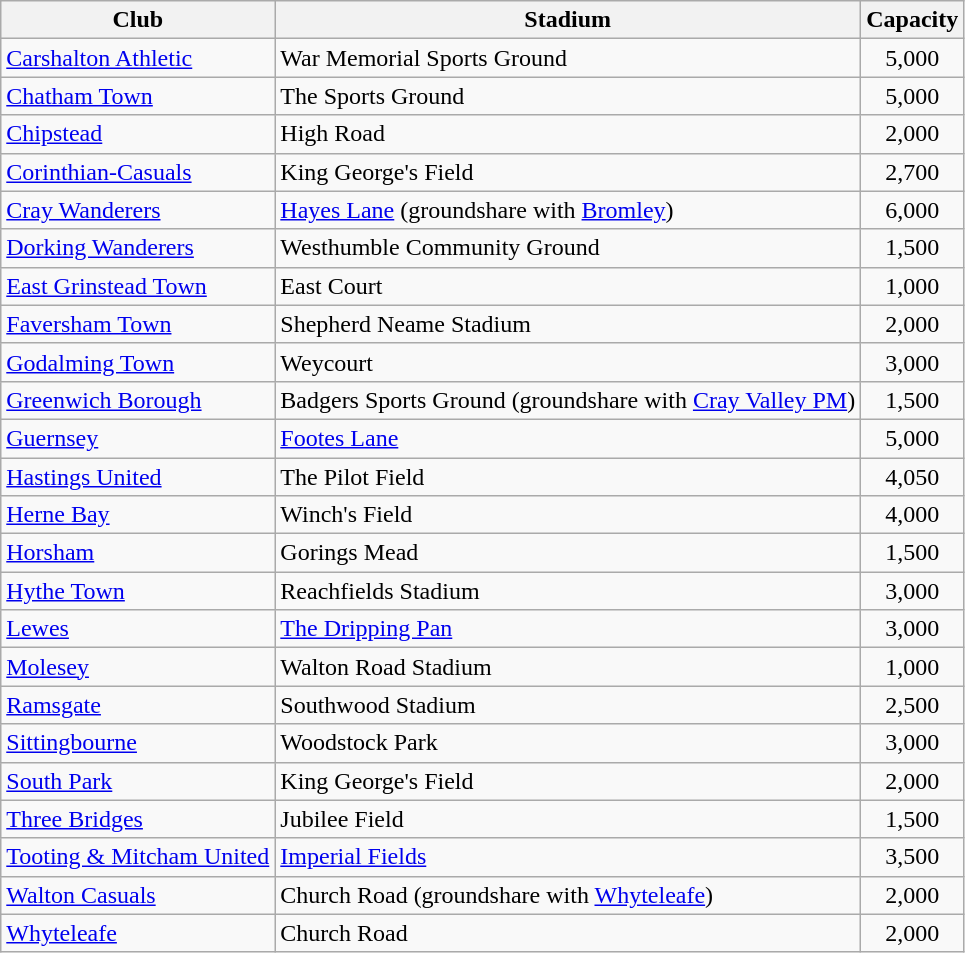<table class="wikitable sortable">
<tr>
<th>Club</th>
<th>Stadium</th>
<th>Capacity</th>
</tr>
<tr>
<td><a href='#'>Carshalton Athletic</a></td>
<td>War Memorial Sports Ground</td>
<td align="center">5,000</td>
</tr>
<tr>
<td><a href='#'>Chatham Town</a></td>
<td>The Sports Ground</td>
<td align="center">5,000</td>
</tr>
<tr>
<td><a href='#'>Chipstead</a></td>
<td>High Road</td>
<td align="center">2,000</td>
</tr>
<tr>
<td><a href='#'>Corinthian-Casuals</a></td>
<td>King George's Field</td>
<td align="center">2,700</td>
</tr>
<tr>
<td><a href='#'>Cray Wanderers</a></td>
<td><a href='#'>Hayes Lane</a> (groundshare with <a href='#'>Bromley</a>)</td>
<td align="center">6,000</td>
</tr>
<tr>
<td><a href='#'>Dorking Wanderers</a></td>
<td>Westhumble Community Ground</td>
<td align="center">1,500</td>
</tr>
<tr>
<td><a href='#'>East Grinstead Town</a></td>
<td>East Court</td>
<td align="center">1,000</td>
</tr>
<tr>
<td><a href='#'>Faversham Town</a></td>
<td>Shepherd Neame Stadium</td>
<td align="center">2,000</td>
</tr>
<tr>
<td><a href='#'>Godalming Town</a></td>
<td>Weycourt</td>
<td align="center">3,000</td>
</tr>
<tr>
<td><a href='#'>Greenwich Borough</a></td>
<td>Badgers Sports Ground (groundshare with <a href='#'>Cray Valley PM</a>)</td>
<td align="center">1,500</td>
</tr>
<tr>
<td><a href='#'>Guernsey</a></td>
<td><a href='#'>Footes Lane</a></td>
<td align="center">5,000</td>
</tr>
<tr>
<td><a href='#'>Hastings United</a></td>
<td>The Pilot Field</td>
<td align="center">4,050</td>
</tr>
<tr>
<td><a href='#'>Herne Bay</a></td>
<td>Winch's Field</td>
<td align="center">4,000</td>
</tr>
<tr>
<td><a href='#'>Horsham</a></td>
<td>Gorings Mead</td>
<td align="center">1,500</td>
</tr>
<tr>
<td><a href='#'>Hythe Town</a></td>
<td>Reachfields Stadium</td>
<td align="center">3,000</td>
</tr>
<tr>
<td><a href='#'>Lewes</a></td>
<td><a href='#'>The Dripping Pan</a></td>
<td align="center">3,000</td>
</tr>
<tr>
<td><a href='#'>Molesey</a></td>
<td>Walton Road Stadium</td>
<td align="center">1,000</td>
</tr>
<tr>
<td><a href='#'>Ramsgate</a></td>
<td>Southwood Stadium</td>
<td align="center">2,500</td>
</tr>
<tr>
<td><a href='#'>Sittingbourne</a></td>
<td>Woodstock Park</td>
<td align="center">3,000</td>
</tr>
<tr>
<td><a href='#'>South Park</a></td>
<td>King George's Field</td>
<td align="center">2,000</td>
</tr>
<tr>
<td><a href='#'>Three Bridges</a></td>
<td>Jubilee Field</td>
<td align="center">1,500</td>
</tr>
<tr>
<td><a href='#'>Tooting & Mitcham United</a></td>
<td><a href='#'>Imperial Fields</a></td>
<td align="center">3,500</td>
</tr>
<tr>
<td><a href='#'>Walton Casuals</a></td>
<td>Church Road (groundshare with <a href='#'>Whyteleafe</a>)</td>
<td align="center">2,000</td>
</tr>
<tr>
<td><a href='#'>Whyteleafe</a></td>
<td>Church Road</td>
<td align="center">2,000</td>
</tr>
</table>
